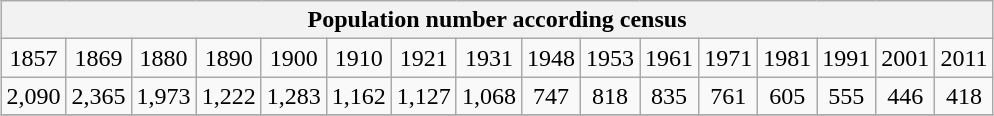<table class="wikitable" style="margin: 0.5em auto; text-align: center;">
<tr>
<th colspan="16">Population number according census</th>
</tr>
<tr>
<td>1857</td>
<td>1869</td>
<td>1880</td>
<td>1890</td>
<td>1900</td>
<td>1910</td>
<td>1921</td>
<td>1931</td>
<td>1948</td>
<td>1953</td>
<td>1961</td>
<td>1971</td>
<td>1981</td>
<td>1991</td>
<td>2001</td>
<td>2011</td>
</tr>
<tr>
<td>2,090</td>
<td>2,365</td>
<td>1,973</td>
<td>1,222</td>
<td>1,283</td>
<td>1,162</td>
<td>1,127</td>
<td>1,068</td>
<td>747</td>
<td>818</td>
<td>835</td>
<td>761</td>
<td>605</td>
<td>555</td>
<td>446</td>
<td>418</td>
</tr>
<tr>
</tr>
</table>
